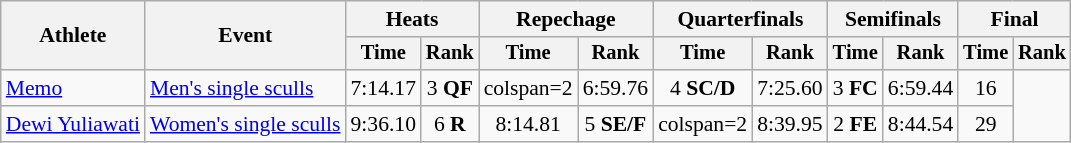<table class="wikitable" style="font-size:90%">
<tr>
<th rowspan="2">Athlete</th>
<th rowspan="2">Event</th>
<th colspan="2">Heats</th>
<th colspan="2">Repechage</th>
<th colspan="2">Quarterfinals</th>
<th colspan="2">Semifinals</th>
<th colspan="2">Final</th>
</tr>
<tr style="font-size:95%">
<th>Time</th>
<th>Rank</th>
<th>Time</th>
<th>Rank</th>
<th>Time</th>
<th>Rank</th>
<th>Time</th>
<th>Rank</th>
<th>Time</th>
<th>Rank</th>
</tr>
<tr align=center>
<td align=left><a href='#'>Memo</a></td>
<td align=left><a href='#'>Men's single sculls</a></td>
<td>7:14.17</td>
<td>3 <strong>QF</strong></td>
<td>colspan=2 </td>
<td>6:59.76</td>
<td>4 <strong>SC/D</strong></td>
<td>7:25.60</td>
<td>3 <strong>FC</strong></td>
<td>6:59.44</td>
<td>16</td>
</tr>
<tr align=center>
<td align=left><a href='#'>Dewi Yuliawati</a></td>
<td align=left><a href='#'>Women's single sculls</a></td>
<td>9:36.10</td>
<td>6 <strong>R</strong></td>
<td>8:14.81</td>
<td>5 <strong>SE/F</strong></td>
<td>colspan=2 </td>
<td>8:39.95</td>
<td>2 <strong>FE</strong></td>
<td>8:44.54</td>
<td>29</td>
</tr>
</table>
